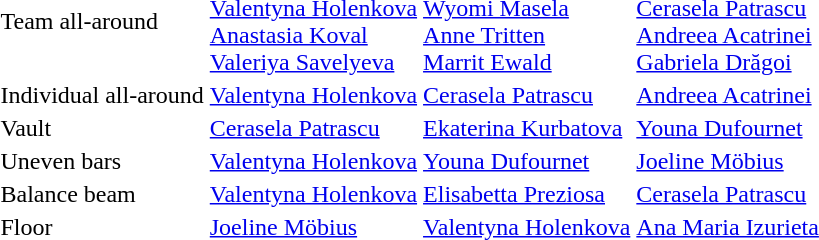<table>
<tr>
<td>Team all-around</td>
<td><br><a href='#'>Valentyna Holenkova</a><br><a href='#'>Anastasia Koval</a><br><a href='#'>Valeriya Savelyeva</a></td>
<td><br><a href='#'>Wyomi Masela</a><br><a href='#'>Anne Tritten</a><br><a href='#'>Marrit Ewald</a></td>
<td><br><a href='#'>Cerasela Patrascu</a><br><a href='#'>Andreea Acatrinei</a><br><a href='#'>Gabriela Drăgoi</a></td>
</tr>
<tr>
<td>Individual all-around</td>
<td><a href='#'>Valentyna Holenkova</a> <br> </td>
<td><a href='#'>Cerasela Patrascu</a> <br> </td>
<td><a href='#'>Andreea Acatrinei</a> <br> </td>
</tr>
<tr>
<td>Vault</td>
<td><a href='#'>Cerasela Patrascu</a> <br> </td>
<td><a href='#'>Ekaterina Kurbatova</a> <br> </td>
<td><a href='#'>Youna Dufournet</a> <br> </td>
</tr>
<tr>
<td>Uneven bars</td>
<td><a href='#'>Valentyna Holenkova</a> <br> </td>
<td><a href='#'>Youna Dufournet</a> <br> </td>
<td><a href='#'>Joeline Möbius</a> <br> </td>
</tr>
<tr>
<td>Balance beam</td>
<td><a href='#'>Valentyna Holenkova</a> <br> </td>
<td><a href='#'>Elisabetta Preziosa</a> <br> </td>
<td><a href='#'>Cerasela Patrascu</a> <br> </td>
</tr>
<tr>
<td>Floor</td>
<td><a href='#'>Joeline Möbius</a> <br> </td>
<td><a href='#'>Valentyna Holenkova</a> <br> </td>
<td><a href='#'>Ana Maria Izurieta</a> <br> </td>
</tr>
</table>
